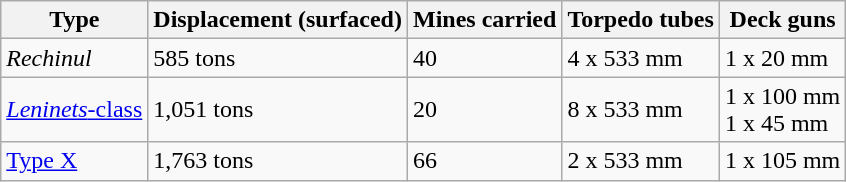<table class="wikitable">
<tr>
<th>Type</th>
<th>Displacement (surfaced)</th>
<th>Mines carried</th>
<th>Torpedo tubes</th>
<th>Deck guns</th>
</tr>
<tr>
<td><em>Rechinul</em></td>
<td>585 tons</td>
<td>40</td>
<td>4 x 533 mm</td>
<td>1 x 20 mm</td>
</tr>
<tr>
<td><a href='#'><em>Leninets</em>-class</a></td>
<td>1,051 tons</td>
<td>20</td>
<td>8 x 533 mm</td>
<td>1 x 100 mm<br>1 x 45 mm</td>
</tr>
<tr>
<td><a href='#'>Type X</a></td>
<td>1,763 tons</td>
<td>66</td>
<td>2 x 533 mm</td>
<td>1 x 105 mm</td>
</tr>
</table>
